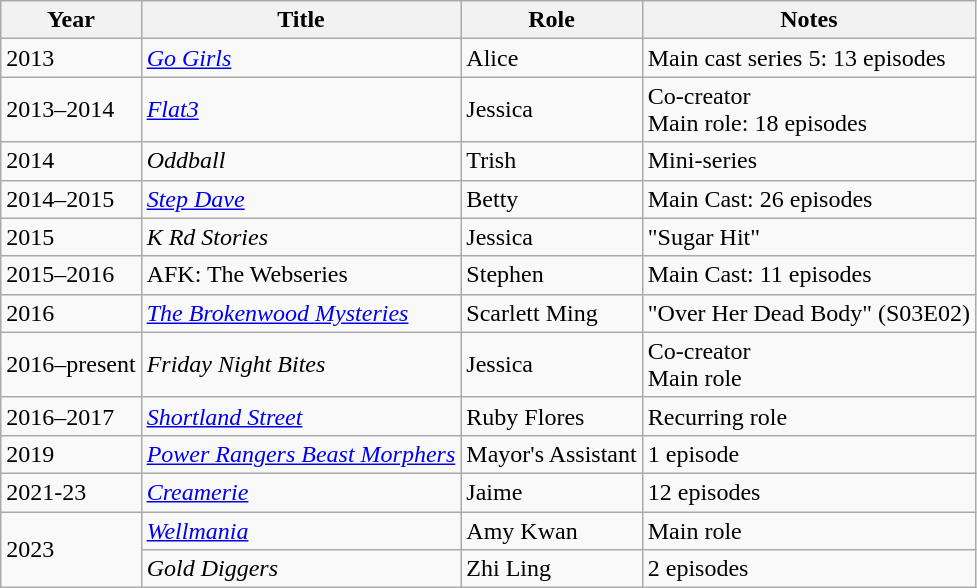<table class="wikitable sortable">
<tr>
<th>Year</th>
<th>Title</th>
<th>Role</th>
<th class="unsortable">Notes</th>
</tr>
<tr>
<td>2013</td>
<td><em><a href='#'>Go Girls</a></em></td>
<td>Alice</td>
<td>Main cast series 5: 13 episodes</td>
</tr>
<tr>
<td>2013–2014</td>
<td><em><a href='#'>Flat3</a></em></td>
<td>Jessica</td>
<td>Co-creator<br>Main role: 18 episodes</td>
</tr>
<tr>
<td>2014</td>
<td><em>Oddball</em></td>
<td>Trish</td>
<td>Mini-series</td>
</tr>
<tr>
<td>2014–2015</td>
<td><em><a href='#'>Step Dave</a></em></td>
<td>Betty</td>
<td>Main Cast: 26 episodes</td>
</tr>
<tr>
<td>2015</td>
<td><em>K Rd Stories</em></td>
<td>Jessica</td>
<td>"Sugar Hit"</td>
</tr>
<tr>
<td>2015–2016</td>
<td>AFK: The Webseries</td>
<td>Stephen</td>
<td>Main Cast: 11 episodes</td>
</tr>
<tr>
<td>2016</td>
<td><em><a href='#'>The Brokenwood Mysteries</a></em></td>
<td>Scarlett Ming</td>
<td>"Over Her Dead Body" (S03E02)</td>
</tr>
<tr>
<td>2016–present</td>
<td><em>Friday Night Bites</em></td>
<td>Jessica</td>
<td>Co-creator<br>Main role</td>
</tr>
<tr>
<td>2016–2017</td>
<td><em><a href='#'>Shortland Street</a></em></td>
<td>Ruby Flores</td>
<td>Recurring role</td>
</tr>
<tr>
<td>2019</td>
<td><em><a href='#'>Power Rangers Beast Morphers</a></em></td>
<td>Mayor's Assistant</td>
<td>1 episode</td>
</tr>
<tr>
<td>2021-23</td>
<td><em><a href='#'>Creamerie</a></em></td>
<td>Jaime</td>
<td>12 episodes</td>
</tr>
<tr>
<td rowspan="2">2023</td>
<td><em><a href='#'>Wellmania</a></em></td>
<td>Amy Kwan</td>
<td>Main role</td>
</tr>
<tr>
<td><em>Gold Diggers</em></td>
<td>Zhi Ling</td>
<td>2 episodes</td>
</tr>
</table>
